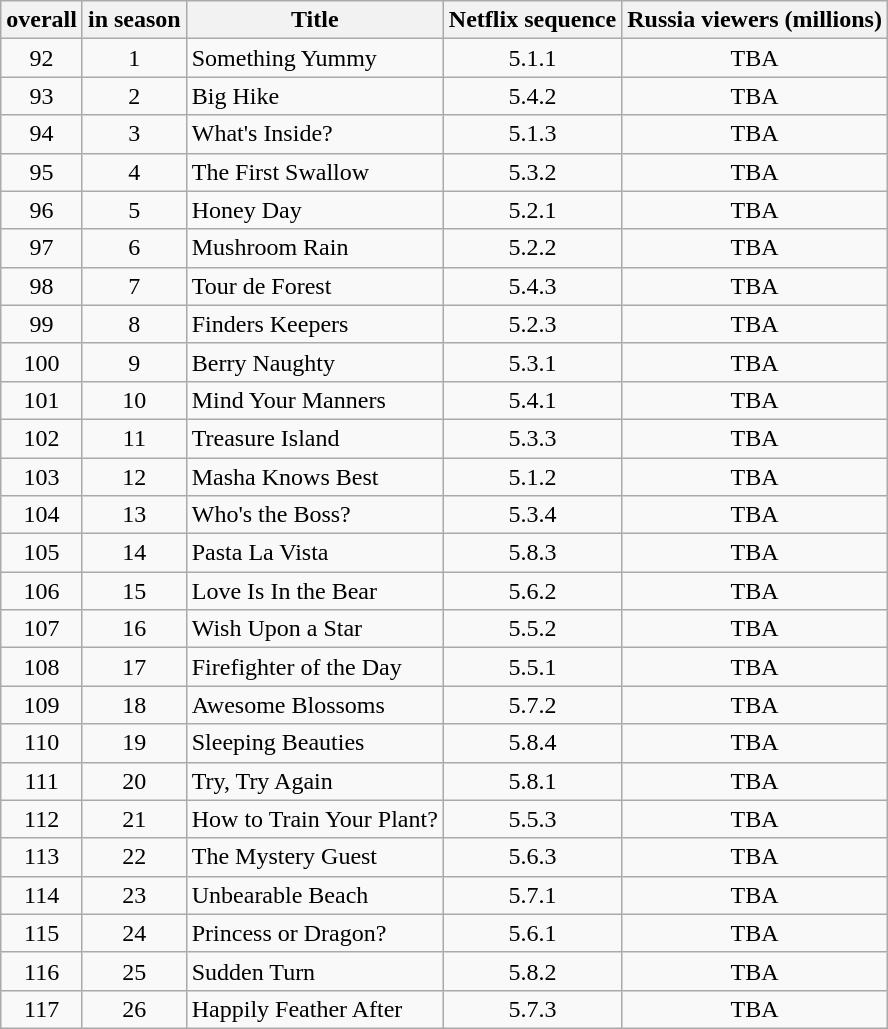<table class="wikitable sortable mw-collapsible" style="text-align: center">
<tr>
<th> overall</th>
<th> in season</th>
<th>Title</th>
<th>Netflix sequence</th>
<th>Russia viewers (millions)</th>
</tr>
<tr>
<td>92</td>
<td>1</td>
<td align="left">Something Yummy</td>
<td>5.1.1</td>
<td>TBA</td>
</tr>
<tr>
<td>93</td>
<td>2</td>
<td align="left">Big Hike</td>
<td>5.4.2</td>
<td>TBA</td>
</tr>
<tr>
<td>94</td>
<td>3</td>
<td align="left">What's Inside?</td>
<td>5.1.3</td>
<td>TBA</td>
</tr>
<tr>
<td>95</td>
<td>4</td>
<td align="left">The First Swallow</td>
<td>5.3.2</td>
<td>TBA</td>
</tr>
<tr>
<td>96</td>
<td>5</td>
<td align="left">Honey Day</td>
<td>5.2.1</td>
<td>TBA</td>
</tr>
<tr>
<td>97</td>
<td>6</td>
<td align="left">Mushroom Rain</td>
<td>5.2.2</td>
<td>TBA</td>
</tr>
<tr>
<td>98</td>
<td>7</td>
<td align="left">Tour de Forest</td>
<td>5.4.3</td>
<td>TBA</td>
</tr>
<tr>
<td>99</td>
<td>8</td>
<td align="left">Finders Keepers</td>
<td>5.2.3</td>
<td>TBA</td>
</tr>
<tr>
<td>100</td>
<td>9</td>
<td align="left">Berry Naughty</td>
<td>5.3.1</td>
<td>TBA</td>
</tr>
<tr>
<td>101</td>
<td>10</td>
<td align="left">Mind Your Manners</td>
<td>5.4.1</td>
<td>TBA</td>
</tr>
<tr>
<td>102</td>
<td>11</td>
<td align="left">Treasure Island</td>
<td>5.3.3</td>
<td>TBA</td>
</tr>
<tr>
<td>103</td>
<td>12</td>
<td align="left">Masha Knows Best</td>
<td>5.1.2</td>
<td>TBA</td>
</tr>
<tr>
<td>104</td>
<td>13</td>
<td align="left">Who's the Boss?</td>
<td>5.3.4</td>
<td>TBA</td>
</tr>
<tr>
<td>105</td>
<td>14</td>
<td align="left">Pasta La Vista</td>
<td>5.8.3</td>
<td>TBA</td>
</tr>
<tr>
<td>106</td>
<td>15</td>
<td align="left">Love Is In the Bear</td>
<td>5.6.2</td>
<td>TBA</td>
</tr>
<tr>
<td>107</td>
<td>16</td>
<td align="left">Wish Upon a Star</td>
<td>5.5.2</td>
<td>TBA</td>
</tr>
<tr>
<td>108</td>
<td>17</td>
<td align="left">Firefighter of the Day</td>
<td>5.5.1</td>
<td>TBA</td>
</tr>
<tr>
<td>109</td>
<td>18</td>
<td align="left">Awesome Blossoms</td>
<td>5.7.2</td>
<td>TBA</td>
</tr>
<tr>
<td>110</td>
<td>19</td>
<td align="left">Sleeping Beauties</td>
<td>5.8.4</td>
<td>TBA</td>
</tr>
<tr>
<td>111</td>
<td>20</td>
<td align="left">Try, Try Again</td>
<td>5.8.1</td>
<td>TBA</td>
</tr>
<tr>
<td>112</td>
<td>21</td>
<td align="left">How to Train Your Plant?</td>
<td>5.5.3</td>
<td>TBA</td>
</tr>
<tr>
<td>113</td>
<td>22</td>
<td align="left">The Mystery Guest</td>
<td>5.6.3</td>
<td>TBA</td>
</tr>
<tr>
<td>114</td>
<td>23</td>
<td align="left">Unbearable Beach</td>
<td>5.7.1</td>
<td>TBA</td>
</tr>
<tr>
<td>115</td>
<td>24</td>
<td align="left">Princess or Dragon?</td>
<td>5.6.1</td>
<td>TBA</td>
</tr>
<tr>
<td>116</td>
<td>25</td>
<td align="left">Sudden Turn</td>
<td>5.8.2</td>
<td>TBA</td>
</tr>
<tr>
<td>117</td>
<td>26</td>
<td align="left">Happily Feather After</td>
<td>5.7.3</td>
<td>TBA</td>
</tr>
</table>
